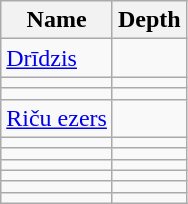<table class="wikitable sortable">
<tr>
<th>Name</th>
<th>Depth</th>
</tr>
<tr>
<td><a href='#'>Drīdzis</a></td>
<td></td>
</tr>
<tr>
<td></td>
<td></td>
</tr>
<tr>
<td></td>
<td></td>
</tr>
<tr>
<td><a href='#'>Riču ezers</a></td>
<td></td>
</tr>
<tr>
<td></td>
<td></td>
</tr>
<tr>
<td></td>
<td></td>
</tr>
<tr>
<td></td>
<td></td>
</tr>
<tr>
<td></td>
<td></td>
</tr>
<tr>
<td></td>
<td></td>
</tr>
<tr>
<td></td>
<td></td>
</tr>
</table>
